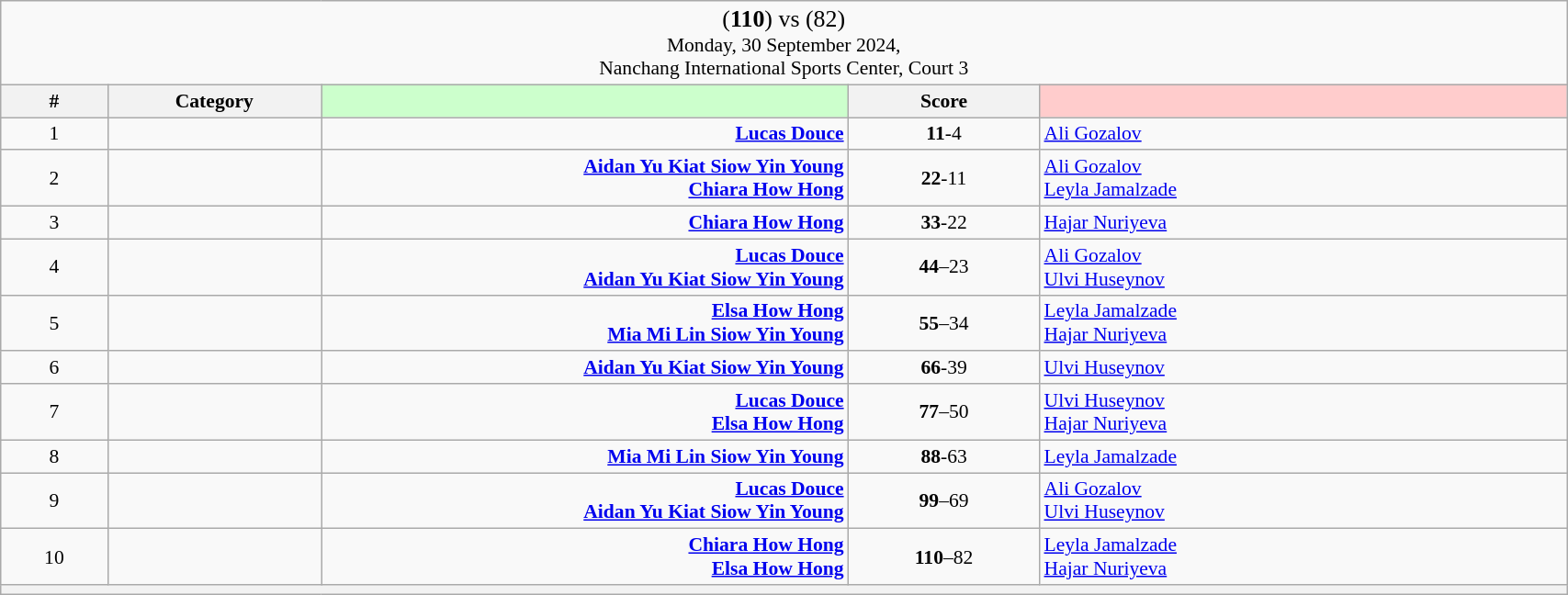<table class="wikitable mw-collapsible mw-collapsed" style="font-size:90%; text-align:center" width="90%">
<tr>
<td colspan="5"><big>(<strong>110</strong>) <strong></strong> vs  (82)</big><br>Monday, 30 September 2024, <br>Nanchang International Sports Center, Court 3</td>
</tr>
<tr>
<th width="25">#</th>
<th width="50">Category</th>
<th style="background-color:#CCFFCC" width="150"></th>
<th width="50">Score<br></th>
<th style="background-color:#FFCCCC" width="150"></th>
</tr>
<tr>
<td>1</td>
<td></td>
<td align="right"><strong><a href='#'>Lucas Douce</a> </strong></td>
<td><strong>11</strong>-4<br></td>
<td align="left"> <a href='#'>Ali Gozalov</a></td>
</tr>
<tr>
<td>2</td>
<td></td>
<td align="right"><strong><a href='#'>Aidan Yu Kiat Siow Yin Young</a> <br><a href='#'>Chiara How Hong</a> </strong></td>
<td><strong>22</strong>-11<br></td>
<td align="left"> <a href='#'>Ali Gozalov</a><br> <a href='#'>Leyla Jamalzade</a></td>
</tr>
<tr>
<td>3</td>
<td></td>
<td align="right"><strong><a href='#'>Chiara How Hong</a> </strong></td>
<td><strong>33</strong>-22<br></td>
<td align="left"> <a href='#'>Hajar Nuriyeva</a></td>
</tr>
<tr>
<td>4</td>
<td></td>
<td align="right"><strong><a href='#'>Lucas Douce</a> <br><a href='#'>Aidan Yu Kiat Siow Yin Young</a> </strong></td>
<td><strong>44</strong>–23<br></td>
<td align="left"> <a href='#'>Ali Gozalov</a><br> <a href='#'>Ulvi Huseynov</a></td>
</tr>
<tr>
<td>5</td>
<td></td>
<td align="right"><strong><a href='#'>Elsa How Hong</a> <br><a href='#'>Mia Mi Lin Siow Yin Young</a> </strong></td>
<td><strong>55</strong>–34<br></td>
<td align="left"> <a href='#'>Leyla Jamalzade</a><br> <a href='#'>Hajar Nuriyeva</a></td>
</tr>
<tr>
<td>6</td>
<td></td>
<td align="right"><strong><a href='#'>Aidan Yu Kiat Siow Yin Young</a> </strong></td>
<td><strong>66</strong>-39<br></td>
<td align="left"> <a href='#'>Ulvi Huseynov</a></td>
</tr>
<tr>
<td>7</td>
<td></td>
<td align="right"><strong><a href='#'>Lucas Douce</a> <br><a href='#'>Elsa How Hong</a> </strong></td>
<td><strong>77</strong>–50<br></td>
<td align="left"> <a href='#'>Ulvi Huseynov</a><br> <a href='#'>Hajar Nuriyeva</a></td>
</tr>
<tr>
<td>8</td>
<td></td>
<td align="right"><strong><a href='#'>Mia Mi Lin Siow Yin Young</a> </strong></td>
<td><strong>88</strong>-63<br></td>
<td align="left"> <a href='#'>Leyla Jamalzade</a></td>
</tr>
<tr>
<td>9</td>
<td></td>
<td align="right"><strong><a href='#'>Lucas Douce</a> <br><a href='#'>Aidan Yu Kiat Siow Yin Young</a> </strong></td>
<td><strong>99</strong>–69<br></td>
<td align="left"> <a href='#'>Ali Gozalov</a><br> <a href='#'>Ulvi Huseynov</a></td>
</tr>
<tr>
<td>10</td>
<td></td>
<td align="right"><strong><a href='#'>Chiara How Hong</a> <br><a href='#'>Elsa How Hong</a> </strong></td>
<td><strong>110</strong>–82<br></td>
<td align="left"> <a href='#'>Leyla Jamalzade</a><br> <a href='#'>Hajar Nuriyeva</a></td>
</tr>
<tr>
<th colspan="5"></th>
</tr>
</table>
